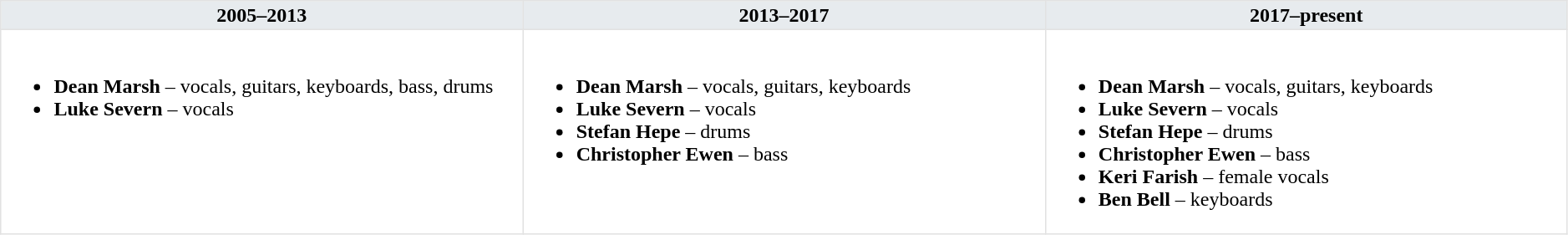<table class="toccolours" border=1 cellpadding=2 cellspacing=0 style="float: width: 375px; margin: 0 0 1em 1em; border-collapse: collapse; border: 1px solid #E2E2E2;" width=99%>
<tr>
<th bgcolor="#E7EBEE" valign=top width=25%>2005–2013</th>
<th bgcolor="#E7EBEE" valign=top width=25%>2013–2017</th>
<th bgcolor="#E7EBEE" valign=top width=25%>2017–present</th>
</tr>
<tr>
<td valign=top><br><ul><li><strong>Dean Marsh</strong> – vocals, guitars, keyboards, bass, drums</li><li><strong>Luke Severn</strong> – vocals</li></ul></td>
<td valign=top><br><ul><li><strong>Dean Marsh</strong> – vocals, guitars, keyboards</li><li><strong>Luke Severn</strong> – vocals</li><li><strong>Stefan Hepe</strong> – drums</li><li><strong>Christopher Ewen</strong> – bass</li></ul></td>
<td valign=top><br><ul><li><strong>Dean Marsh</strong> – vocals, guitars, keyboards</li><li><strong>Luke Severn</strong> – vocals</li><li><strong>Stefan Hepe</strong> – drums</li><li><strong>Christopher Ewen</strong> – bass</li><li><strong>Keri Farish</strong> – female vocals</li><li><strong>Ben Bell</strong> – keyboards</li></ul></td>
</tr>
</table>
